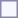<table style="border:1px solid #8888aa; background-color:#f7f8ff; padding:5px; font-size:95%; margin: 0px 12px 12px 0px;">
</table>
